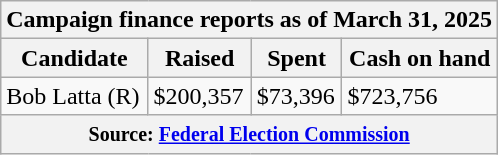<table class="wikitable sortable">
<tr>
<th colspan=4>Campaign finance reports as of March 31, 2025</th>
</tr>
<tr style="text-align:center;">
<th>Candidate</th>
<th>Raised</th>
<th>Spent</th>
<th>Cash on hand</th>
</tr>
<tr>
<td>Bob Latta (R)</td>
<td>$200,357</td>
<td>$73,396</td>
<td>$723,756</td>
</tr>
<tr>
<th colspan="4"><small>Source: <a href='#'>Federal Election Commission</a></small></th>
</tr>
</table>
